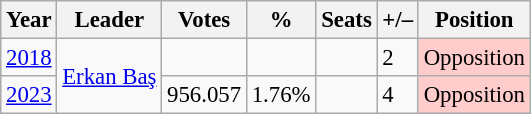<table class="wikitable" style="font-size:95%; text-align:left;">
<tr>
<th>Year</th>
<th>Leader</th>
<th>Votes</th>
<th>%</th>
<th>Seats</th>
<th>+/–</th>
<th>Position</th>
</tr>
<tr>
<td><a href='#'>2018</a></td>
<td rowspan="2"><a href='#'>Erkan Baş</a></td>
<td></td>
<td></td>
<td></td>
<td>2</td>
<td style="background:#fcc;">Opposition</td>
</tr>
<tr>
<td><a href='#'>2023</a></td>
<td>956.057</td>
<td>1.76%</td>
<td></td>
<td>4</td>
<td style="background:#fcc;">Opposition</td>
</tr>
</table>
